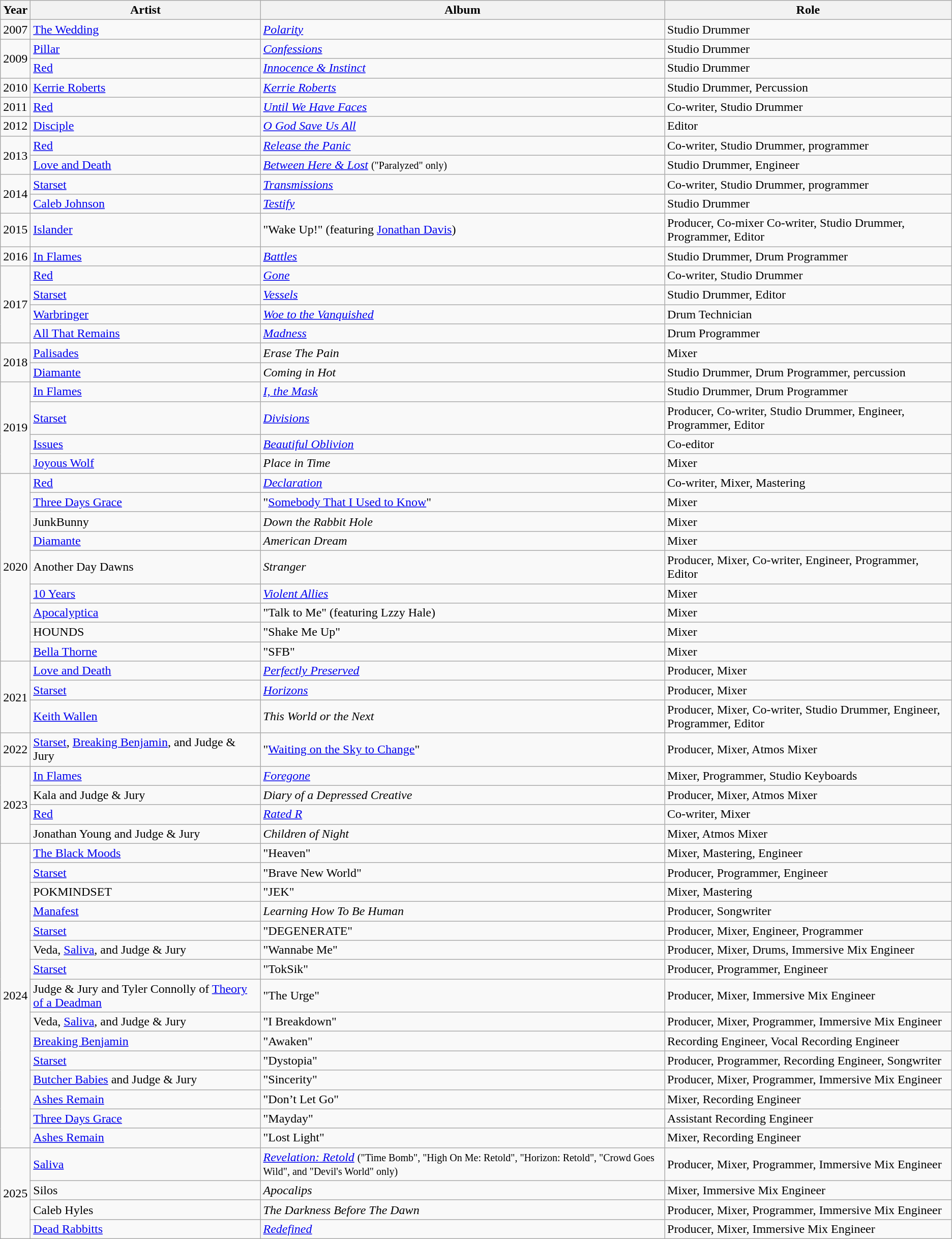<table class="wikitable">
<tr>
<th>Year</th>
<th>Artist</th>
<th>Album</th>
<th>Role</th>
</tr>
<tr>
<td>2007</td>
<td><a href='#'>The Wedding</a></td>
<td><em><a href='#'>Polarity</a></em></td>
<td>Studio Drummer</td>
</tr>
<tr>
<td rowspan="2">2009</td>
<td><a href='#'>Pillar</a></td>
<td><em><a href='#'>Confessions</a></em></td>
<td>Studio Drummer</td>
</tr>
<tr>
<td><a href='#'>Red</a></td>
<td><em><a href='#'>Innocence & Instinct</a></em></td>
<td>Studio Drummer</td>
</tr>
<tr>
<td>2010</td>
<td><a href='#'>Kerrie Roberts</a></td>
<td><em><a href='#'>Kerrie Roberts</a></em></td>
<td>Studio Drummer, Percussion</td>
</tr>
<tr>
<td>2011</td>
<td><a href='#'>Red</a></td>
<td><em><a href='#'>Until We Have Faces</a></em></td>
<td>Co-writer, Studio Drummer</td>
</tr>
<tr>
<td>2012</td>
<td><a href='#'>Disciple</a></td>
<td><em><a href='#'>O God Save Us All</a></em></td>
<td>Editor</td>
</tr>
<tr>
<td rowspan="2">2013</td>
<td><a href='#'>Red</a></td>
<td><em><a href='#'>Release the Panic</a></em></td>
<td>Co-writer, Studio Drummer, programmer</td>
</tr>
<tr>
<td><a href='#'>Love and Death</a></td>
<td><em><a href='#'>Between Here & Lost</a></em> <small> ("Paralyzed" only)</small></td>
<td>Studio Drummer, Engineer</td>
</tr>
<tr>
<td rowspan="2">2014</td>
<td><a href='#'>Starset</a></td>
<td><em><a href='#'>Transmissions</a></em></td>
<td>Co-writer, Studio Drummer, programmer</td>
</tr>
<tr>
<td><a href='#'>Caleb Johnson</a></td>
<td><em><a href='#'>Testify</a></em></td>
<td>Studio Drummer</td>
</tr>
<tr>
<td rowspan="1">2015</td>
<td><a href='#'>Islander</a></td>
<td>"Wake Up!" (featuring <a href='#'>Jonathan Davis</a>)</td>
<td>Producer, Co-mixer Co-writer, Studio Drummer, Programmer, Editor</td>
</tr>
<tr>
<td>2016</td>
<td><a href='#'>In Flames</a></td>
<td><em><a href='#'>Battles</a></em></td>
<td>Studio Drummer, Drum Programmer</td>
</tr>
<tr>
<td rowspan="4">2017</td>
<td><a href='#'>Red</a></td>
<td><em><a href='#'>Gone</a></em></td>
<td>Co-writer, Studio Drummer</td>
</tr>
<tr>
<td><a href='#'>Starset</a></td>
<td><em><a href='#'>Vessels</a></em></td>
<td>Studio Drummer, Editor</td>
</tr>
<tr>
<td><a href='#'>Warbringer</a></td>
<td><em><a href='#'>Woe to the Vanquished</a></em></td>
<td>Drum Technician</td>
</tr>
<tr>
<td><a href='#'>All That Remains</a></td>
<td><em><a href='#'>Madness</a></em></td>
<td>Drum Programmer</td>
</tr>
<tr>
<td rowspan="2">2018</td>
<td><a href='#'>Palisades</a></td>
<td><em>Erase The Pain</em></td>
<td>Mixer</td>
</tr>
<tr>
<td><a href='#'>Diamante</a></td>
<td><em>Coming in Hot</em></td>
<td>Studio Drummer, Drum Programmer, percussion</td>
</tr>
<tr>
<td rowspan="4">2019</td>
<td><a href='#'>In Flames</a></td>
<td><em><a href='#'>I, the Mask</a></em></td>
<td>Studio Drummer, Drum Programmer</td>
</tr>
<tr>
<td><a href='#'>Starset</a></td>
<td><em><a href='#'>Divisions</a></em></td>
<td>Producer, Co-writer, Studio Drummer, Engineer, Programmer, Editor</td>
</tr>
<tr>
<td><a href='#'>Issues</a></td>
<td><em><a href='#'>Beautiful Oblivion</a></em></td>
<td>Co-editor</td>
</tr>
<tr>
<td><a href='#'>Joyous Wolf</a></td>
<td><em>Place in Time</em></td>
<td>Mixer</td>
</tr>
<tr>
<td rowspan="9">2020</td>
<td><a href='#'>Red</a></td>
<td><em><a href='#'>Declaration</a></em></td>
<td>Co-writer, Mixer, Mastering</td>
</tr>
<tr>
<td><a href='#'>Three Days Grace</a></td>
<td>"<a href='#'>Somebody That I Used to Know</a>"</td>
<td>Mixer</td>
</tr>
<tr>
<td>JunkBunny</td>
<td><em>Down the Rabbit Hole</em></td>
<td>Mixer</td>
</tr>
<tr>
<td><a href='#'>Diamante</a></td>
<td><em>American Dream</em></td>
<td>Mixer</td>
</tr>
<tr>
<td>Another Day Dawns</td>
<td><em>Stranger</em></td>
<td>Producer, Mixer, Co-writer, Engineer, Programmer, Editor</td>
</tr>
<tr>
<td><a href='#'>10 Years</a></td>
<td><em><a href='#'>Violent Allies</a></em></td>
<td>Mixer</td>
</tr>
<tr>
<td><a href='#'>Apocalyptica</a></td>
<td>"Talk to Me" (featuring Lzzy Hale)</td>
<td>Mixer</td>
</tr>
<tr>
<td>HOUNDS</td>
<td>"Shake Me Up"</td>
<td>Mixer</td>
</tr>
<tr>
<td><a href='#'>Bella Thorne</a></td>
<td>"SFB"</td>
<td>Mixer</td>
</tr>
<tr>
<td rowspan="3">2021</td>
<td><a href='#'>Love and Death</a></td>
<td><em><a href='#'>Perfectly Preserved</a></em></td>
<td>Producer, Mixer</td>
</tr>
<tr>
<td><a href='#'>Starset</a></td>
<td><em><a href='#'>Horizons</a></em></td>
<td>Producer, Mixer</td>
</tr>
<tr>
<td><a href='#'>Keith Wallen</a></td>
<td><em>This World or the Next</em></td>
<td>Producer, Mixer, Co-writer, Studio Drummer, Engineer, Programmer, Editor</td>
</tr>
<tr>
<td rowspan="1">2022</td>
<td><a href='#'>Starset</a>, <a href='#'>Breaking Benjamin</a>, and Judge & Jury</td>
<td>"<a href='#'>Waiting on the Sky to Change</a>"</td>
<td>Producer, Mixer, Atmos Mixer</td>
</tr>
<tr>
<td rowspan="4">2023</td>
<td><a href='#'>In Flames</a></td>
<td><em><a href='#'>Foregone</a></em></td>
<td>Mixer, Programmer, Studio Keyboards</td>
</tr>
<tr>
<td>Kala and Judge & Jury</td>
<td><em>Diary of a Depressed Creative</em></td>
<td>Producer, Mixer, Atmos Mixer</td>
</tr>
<tr>
<td><a href='#'>Red</a></td>
<td><em><a href='#'>Rated R</a></em></td>
<td>Co-writer, Mixer</td>
</tr>
<tr>
<td>Jonathan Young and Judge & Jury</td>
<td><em>Children of Night</em></td>
<td>Mixer, Atmos Mixer</td>
</tr>
<tr>
<td rowspan="15">2024</td>
<td><a href='#'>The Black Moods</a></td>
<td>"Heaven"</td>
<td>Mixer, Mastering, Engineer</td>
</tr>
<tr>
<td><a href='#'>Starset</a></td>
<td>"Brave New World"</td>
<td>Producer, Programmer, Engineer</td>
</tr>
<tr>
<td>POKMINDSET</td>
<td>"JEK"</td>
<td>Mixer, Mastering</td>
</tr>
<tr>
<td><a href='#'>Manafest</a></td>
<td><em>Learning How To Be Human</em></td>
<td>Producer, Songwriter</td>
</tr>
<tr>
<td><a href='#'>Starset</a></td>
<td>"DEGENERATE"</td>
<td>Producer, Mixer, Engineer, Programmer</td>
</tr>
<tr>
<td>Veda, <a href='#'>Saliva</a>, and Judge & Jury</td>
<td>"Wannabe Me"</td>
<td>Producer, Mixer, Drums, Immersive Mix Engineer</td>
</tr>
<tr>
<td><a href='#'>Starset</a></td>
<td>"TokSik"</td>
<td>Producer, Programmer, Engineer</td>
</tr>
<tr>
<td>Judge & Jury and Tyler Connolly of <a href='#'>Theory of a Deadman</a></td>
<td>"The Urge"</td>
<td>Producer, Mixer, Immersive Mix Engineer</td>
</tr>
<tr>
<td>Veda, <a href='#'>Saliva</a>, and Judge & Jury</td>
<td>"I Breakdown"</td>
<td>Producer, Mixer, Programmer, Immersive Mix Engineer</td>
</tr>
<tr>
<td><a href='#'>Breaking Benjamin</a></td>
<td>"Awaken"</td>
<td>Recording Engineer, Vocal Recording Engineer</td>
</tr>
<tr>
<td><a href='#'>Starset</a></td>
<td>"Dystopia"</td>
<td>Producer, Programmer, Recording Engineer, Songwriter</td>
</tr>
<tr>
<td><a href='#'>Butcher Babies</a> and Judge & Jury</td>
<td>"Sincerity"</td>
<td>Producer, Mixer, Programmer, Immersive Mix Engineer</td>
</tr>
<tr>
<td><a href='#'>Ashes Remain</a></td>
<td>"Don’t Let Go"</td>
<td>Mixer, Recording Engineer</td>
</tr>
<tr>
<td><a href='#'>Three Days Grace</a></td>
<td>"Mayday"</td>
<td>Assistant Recording Engineer</td>
</tr>
<tr>
<td><a href='#'>Ashes Remain</a></td>
<td>"Lost Light"</td>
<td>Mixer, Recording Engineer</td>
</tr>
<tr>
<td rowspan="4">2025</td>
<td><a href='#'>Saliva</a></td>
<td><a href='#'><em>Revelation: Retold</em></a> <small>("Time Bomb", "High On Me: Retold", "Horizon: Retold", "Crowd Goes Wild", and "Devil's World" only)</small></td>
<td>Producer, Mixer, Programmer, Immersive Mix Engineer</td>
</tr>
<tr>
<td>Silos</td>
<td><em>Apocalips</em></td>
<td>Mixer, Immersive Mix Engineer</td>
</tr>
<tr>
<td>Caleb Hyles</td>
<td><em>The Darkness Before The Dawn</em></td>
<td>Producer, Mixer, Programmer, Immersive Mix Engineer</td>
</tr>
<tr>
<td><a href='#'>Dead Rabbitts</a></td>
<td><a href='#'><em>Redefined</em></a></td>
<td>Producer, Mixer, Immersive Mix Engineer</td>
</tr>
</table>
